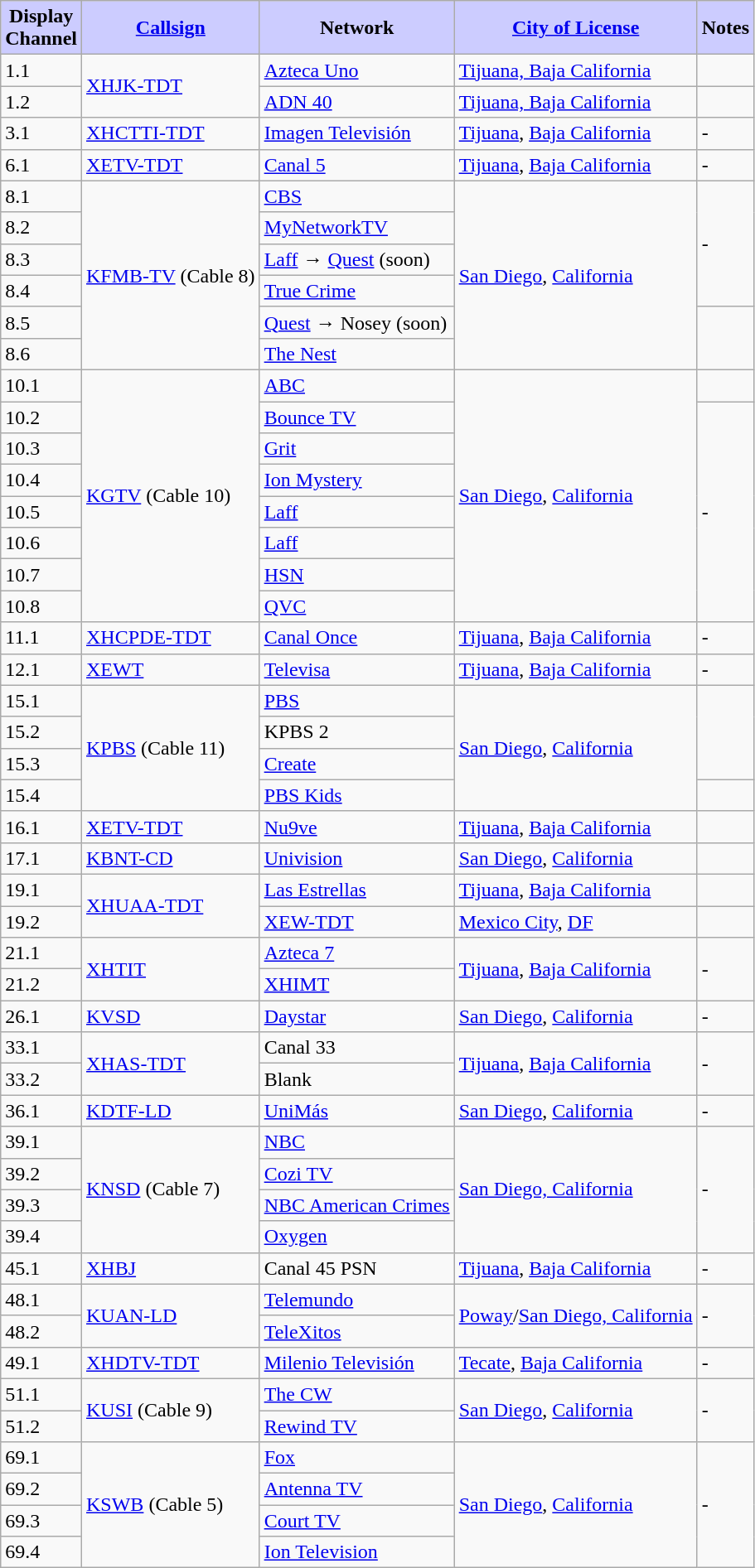<table class="wikitable" border="1">
<tr>
<th style="background:#ccccff;"><strong>Display<br>Channel</strong></th>
<th style="background:#ccccff;"><strong><a href='#'>Callsign</a></strong></th>
<th style="background:#ccccff;"><strong>Network</strong></th>
<th style="background:#ccccff;"><strong><a href='#'>City of License</a></strong></th>
<th style="background:#ccccff;"><strong>Notes</strong></th>
</tr>
<tr>
<td rowspan="1">1.1</td>
<td rowspan="2"><a href='#'>XHJK-TDT</a></td>
<td rowspan="1"><a href='#'>Azteca Uno</a></td>
<td><a href='#'>Tijuana, Baja California</a></td>
<td></td>
</tr>
<tr>
<td>1.2</td>
<td><a href='#'>ADN 40</a></td>
<td><a href='#'>Tijuana, Baja California</a></td>
<td></td>
</tr>
<tr>
<td rowspan=1>3.1</td>
<td rowspan="1"><a href='#'>XHCTTI-TDT</a></td>
<td rowspan=1><a href='#'>Imagen Televisión</a></td>
<td rowspan=1><a href='#'>Tijuana</a>, <a href='#'>Baja California</a></td>
<td rowspan=1>-</td>
</tr>
<tr>
<td rowspan=1>6.1</td>
<td rowspan="1"><a href='#'>XETV-TDT</a></td>
<td rowspan=1><a href='#'>Canal 5</a></td>
<td rowspan=1><a href='#'>Tijuana</a>, <a href='#'>Baja California</a></td>
<td rowspan=1>-</td>
</tr>
<tr>
<td rowspan=1>8.1</td>
<td rowspan="6"><a href='#'>KFMB-TV</a> (Cable 8)</td>
<td rowspan=1><a href='#'>CBS</a></td>
<td rowspan="6"><a href='#'>San Diego</a>, <a href='#'>California</a></td>
<td rowspan="4">-</td>
</tr>
<tr>
<td>8.2</td>
<td><a href='#'>MyNetworkTV</a></td>
</tr>
<tr>
<td>8.3</td>
<td><a href='#'>Laff</a> → <a href='#'>Quest</a> (soon)</td>
</tr>
<tr>
<td>8.4</td>
<td><a href='#'>True Crime</a></td>
</tr>
<tr>
<td>8.5</td>
<td><a href='#'>Quest</a> → Nosey (soon)</td>
</tr>
<tr>
<td>8.6</td>
<td><a href='#'>The Nest</a></td>
</tr>
<tr>
<td rowspan="1">10.1</td>
<td rowspan="8"><a href='#'>KGTV</a> (Cable 10)</td>
<td rowspan="1"><a href='#'>ABC</a></td>
<td rowspan="8"><a href='#'>San Diego</a>, <a href='#'>California</a></td>
<td></td>
</tr>
<tr>
<td>10.2</td>
<td><a href='#'>Bounce TV</a></td>
<td rowspan="7">-</td>
</tr>
<tr>
<td>10.3</td>
<td><a href='#'>Grit</a></td>
</tr>
<tr>
<td>10.4</td>
<td><a href='#'>Ion Mystery</a></td>
</tr>
<tr>
<td>10.5</td>
<td><a href='#'>Laff</a></td>
</tr>
<tr>
<td>10.6</td>
<td><a href='#'>Laff</a></td>
</tr>
<tr>
<td>10.7</td>
<td><a href='#'>HSN</a></td>
</tr>
<tr>
<td>10.8</td>
<td><a href='#'>QVC</a></td>
</tr>
<tr>
<td rowspan=1>11.1</td>
<td rowspan="1"><a href='#'>XHCPDE-TDT</a></td>
<td rowspan=1><a href='#'>Canal Once</a></td>
<td rowspan=1><a href='#'>Tijuana</a>, <a href='#'>Baja California</a></td>
<td rowspan=1>-</td>
</tr>
<tr>
<td rowspan=1>12.1</td>
<td rowspan="1"><a href='#'>XEWT</a></td>
<td rowspan=1><a href='#'>Televisa</a></td>
<td rowspan=1><a href='#'>Tijuana</a>, <a href='#'>Baja California</a></td>
<td rowspan=1>-</td>
</tr>
<tr>
<td rowspan=1>15.1</td>
<td rowspan="4"><a href='#'>KPBS</a> (Cable 11)</td>
<td rowspan=1><a href='#'>PBS</a></td>
<td rowspan="4"><a href='#'>San Diego</a>, <a href='#'>California</a></td>
<td rowspan="3"></td>
</tr>
<tr>
<td>15.2</td>
<td>KPBS 2</td>
</tr>
<tr>
<td>15.3</td>
<td><a href='#'>Create</a></td>
</tr>
<tr>
<td>15.4</td>
<td><a href='#'>PBS Kids</a></td>
<td></td>
</tr>
<tr>
<td>16.1</td>
<td><a href='#'>XETV-TDT</a></td>
<td><a href='#'>Nu9ve</a></td>
<td><a href='#'>Tijuana</a>, <a href='#'>Baja California</a></td>
<td></td>
</tr>
<tr>
<td rowspan=1>17.1</td>
<td rowspan="1"><a href='#'>KBNT-CD</a></td>
<td rowspan=1><a href='#'>Univision</a></td>
<td rowspan=1><a href='#'>San Diego</a>, <a href='#'>California</a></td>
<td rowspan=1></td>
</tr>
<tr>
<td rowspan="1">19.1</td>
<td rowspan="2"><a href='#'>XHUAA-TDT</a></td>
<td rowspan="1"><a href='#'>Las Estrellas</a></td>
<td><a href='#'>Tijuana</a>, <a href='#'>Baja California</a></td>
<td></td>
</tr>
<tr>
<td>19.2</td>
<td><a href='#'>XEW-TDT</a></td>
<td><a href='#'>Mexico City</a>, <a href='#'>DF</a></td>
<td></td>
</tr>
<tr>
<td rowspan=1>21.1</td>
<td rowspan="2"><a href='#'>XHTIT</a></td>
<td rowspan=1><a href='#'>Azteca 7</a></td>
<td rowspan=2><a href='#'>Tijuana</a>, <a href='#'>Baja California</a></td>
<td rowspan=2>-</td>
</tr>
<tr>
<td>21.2</td>
<td><a href='#'>XHIMT</a></td>
</tr>
<tr>
<td rowspan=1>26.1</td>
<td rowspan="1"><a href='#'>KVSD</a></td>
<td rowspan=1><a href='#'>Daystar</a></td>
<td rowspan=1><a href='#'>San Diego</a>, <a href='#'>California</a></td>
<td rowspan=1>-</td>
</tr>
<tr>
<td rowspan=1>33.1</td>
<td rowspan="2"><a href='#'>XHAS-TDT</a></td>
<td rowspan=1>Canal 33</td>
<td rowspan=2><a href='#'>Tijuana</a>, <a href='#'>Baja California</a></td>
<td rowspan=2>-</td>
</tr>
<tr>
<td>33.2</td>
<td>Blank</td>
</tr>
<tr>
<td rowspan=1>36.1</td>
<td rowspan="1"><a href='#'>KDTF-LD</a></td>
<td rowspan=1><a href='#'>UniMás</a></td>
<td rowspan=1><a href='#'>San Diego</a>, <a href='#'>California</a></td>
<td rowspan=1>-</td>
</tr>
<tr>
<td rowspan=1>39.1</td>
<td rowspan="4"><a href='#'>KNSD</a> (Cable 7)</td>
<td rowspan=1><a href='#'>NBC</a></td>
<td rowspan=4><a href='#'>San Diego, California</a></td>
<td rowspan=4>-</td>
</tr>
<tr>
<td>39.2</td>
<td><a href='#'>Cozi TV</a></td>
</tr>
<tr>
<td>39.3</td>
<td><a href='#'>NBC American Crimes</a></td>
</tr>
<tr>
<td>39.4</td>
<td><a href='#'>Oxygen</a></td>
</tr>
<tr>
<td rowspan=1>45.1</td>
<td><a href='#'>XHBJ</a></td>
<td rowspan=1>Canal 45 PSN</td>
<td><a href='#'>Tijuana</a>, <a href='#'>Baja California</a></td>
<td>-</td>
</tr>
<tr>
<td rowspan=1>48.1</td>
<td rowspan="2"><a href='#'>KUAN-LD</a></td>
<td rowspan=1><a href='#'>Telemundo</a></td>
<td rowspan=2><a href='#'>Poway</a>/<a href='#'>San Diego, California</a></td>
<td rowspan=2>-</td>
</tr>
<tr>
<td>48.2</td>
<td><a href='#'>TeleXitos</a></td>
</tr>
<tr>
<td rowspan=1>49.1</td>
<td rowspan="1"><a href='#'>XHDTV-TDT</a></td>
<td rowspan=1><a href='#'>Milenio Televisión</a></td>
<td rowspan=1><a href='#'>Tecate</a>, <a href='#'>Baja California</a></td>
<td rowspan=1>-</td>
</tr>
<tr>
<td rowspan=1>51.1</td>
<td rowspan="2"><a href='#'>KUSI</a> (Cable 9)</td>
<td rowspan=1><a href='#'>The CW</a></td>
<td rowspan=2><a href='#'>San Diego</a>, <a href='#'>California</a></td>
<td rowspan=2>-</td>
</tr>
<tr>
<td>51.2</td>
<td><a href='#'>Rewind TV</a></td>
</tr>
<tr>
<td rowspan=1>69.1</td>
<td rowspan="4"><a href='#'>KSWB</a> (Cable 5)</td>
<td rowspan=1><a href='#'>Fox</a></td>
<td rowspan=4><a href='#'>San Diego</a>, <a href='#'>California</a></td>
<td rowspan=4>-</td>
</tr>
<tr>
<td>69.2</td>
<td><a href='#'>Antenna TV</a></td>
</tr>
<tr>
<td>69.3</td>
<td><a href='#'>Court TV</a></td>
</tr>
<tr>
<td>69.4</td>
<td><a href='#'>Ion Television</a></td>
</tr>
</table>
